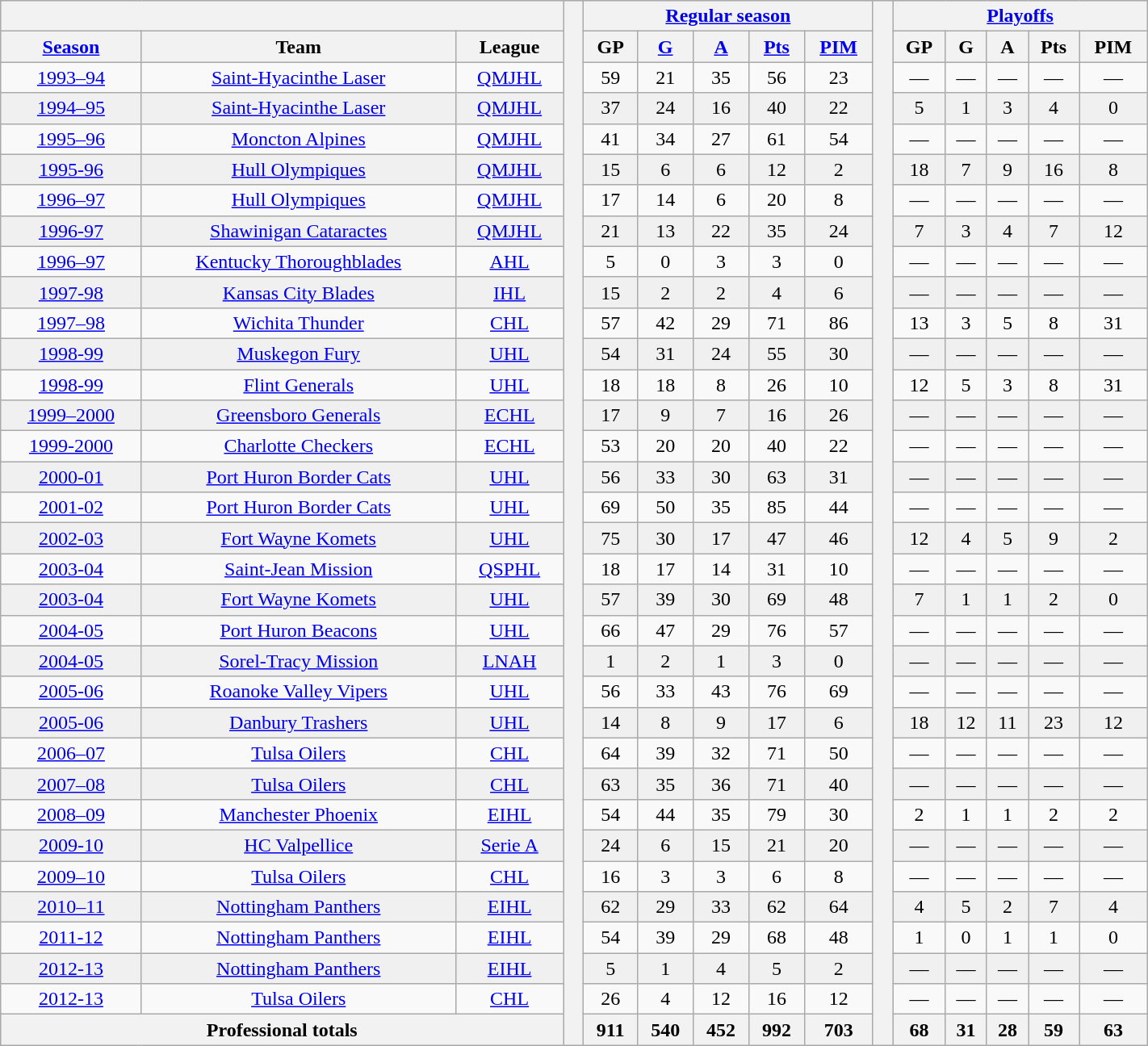<table class="wikitable"| BORDER="0" CELLPADDING="1" CELLSPACING="0" width="75%" style="text-align:center">
<tr bgcolor="#e0e0e0">
<th colspan="3" bgcolor="#ffffff"> </th>
<th rowspan="99" bgcolor="#ffffff"> </th>
<th colspan="5"><a href='#'>Regular season</a></th>
<th rowspan="99" bgcolor="#ffffff"> </th>
<th colspan="5"><a href='#'>Playoffs</a></th>
</tr>
<tr bgcolor="#e0e0e0">
<th><a href='#'>Season</a></th>
<th>Team</th>
<th>League</th>
<th>GP</th>
<th><a href='#'>G</a></th>
<th><a href='#'>A</a></th>
<th><a href='#'>Pts</a></th>
<th><a href='#'>PIM</a></th>
<th>GP</th>
<th>G</th>
<th>A</th>
<th>Pts</th>
<th>PIM</th>
</tr>
<tr ALIGN="center">
<td><a href='#'>1993–94</a></td>
<td><a href='#'>Saint-Hyacinthe Laser</a></td>
<td><a href='#'>QMJHL</a></td>
<td>59</td>
<td>21</td>
<td>35</td>
<td>56</td>
<td>23</td>
<td>—</td>
<td>—</td>
<td>—</td>
<td>—</td>
<td>—</td>
</tr>
<tr ALIGN="center" bgcolor="#f0f0f0">
<td><a href='#'>1994–95</a></td>
<td><a href='#'>Saint-Hyacinthe Laser</a></td>
<td><a href='#'>QMJHL</a></td>
<td>37</td>
<td>24</td>
<td>16</td>
<td>40</td>
<td>22</td>
<td>5</td>
<td>1</td>
<td>3</td>
<td>4</td>
<td>0</td>
</tr>
<tr ALIGN="center">
<td><a href='#'>1995–96</a></td>
<td><a href='#'>Moncton Alpines</a></td>
<td><a href='#'>QMJHL</a></td>
<td>41</td>
<td>34</td>
<td>27</td>
<td>61</td>
<td>54</td>
<td>—</td>
<td>—</td>
<td>—</td>
<td>—</td>
<td>—</td>
</tr>
<tr ALIGN="center" bgcolor="#f0f0f0">
<td><a href='#'>1995-96</a></td>
<td><a href='#'>Hull Olympiques</a></td>
<td><a href='#'>QMJHL</a></td>
<td>15</td>
<td>6</td>
<td>6</td>
<td>12</td>
<td>2</td>
<td>18</td>
<td>7</td>
<td>9</td>
<td>16</td>
<td>8</td>
</tr>
<tr ALIGN="center">
<td><a href='#'>1996–97</a></td>
<td><a href='#'>Hull Olympiques</a></td>
<td><a href='#'>QMJHL</a></td>
<td>17</td>
<td>14</td>
<td>6</td>
<td>20</td>
<td>8</td>
<td>—</td>
<td>—</td>
<td>—</td>
<td>—</td>
<td>—</td>
</tr>
<tr ALIGN="center" bgcolor="#f0f0f0">
<td><a href='#'>1996-97</a></td>
<td><a href='#'>Shawinigan Cataractes</a></td>
<td><a href='#'>QMJHL</a></td>
<td>21</td>
<td>13</td>
<td>22</td>
<td>35</td>
<td>24</td>
<td>7</td>
<td>3</td>
<td>4</td>
<td>7</td>
<td>12</td>
</tr>
<tr ALIGN="center">
<td><a href='#'>1996–97</a></td>
<td><a href='#'>Kentucky Thoroughblades</a></td>
<td><a href='#'>AHL</a></td>
<td>5</td>
<td>0</td>
<td>3</td>
<td>3</td>
<td>0</td>
<td>—</td>
<td>—</td>
<td>—</td>
<td>—</td>
<td>—</td>
</tr>
<tr ALIGN="center" bgcolor="#f0f0f0">
<td><a href='#'>1997-98</a></td>
<td><a href='#'>Kansas City Blades</a></td>
<td><a href='#'>IHL</a></td>
<td>15</td>
<td>2</td>
<td>2</td>
<td>4</td>
<td>6</td>
<td>—</td>
<td>—</td>
<td>—</td>
<td>—</td>
<td>—</td>
</tr>
<tr ALIGN="center">
<td><a href='#'>1997–98</a></td>
<td><a href='#'>Wichita Thunder</a></td>
<td><a href='#'>CHL</a></td>
<td>57</td>
<td>42</td>
<td>29</td>
<td>71</td>
<td>86</td>
<td>13</td>
<td>3</td>
<td>5</td>
<td>8</td>
<td>31</td>
</tr>
<tr ALIGN="center" bgcolor="#f0f0f0">
<td><a href='#'>1998-99</a></td>
<td><a href='#'>Muskegon Fury</a></td>
<td><a href='#'>UHL</a></td>
<td>54</td>
<td>31</td>
<td>24</td>
<td>55</td>
<td>30</td>
<td>—</td>
<td>—</td>
<td>—</td>
<td>—</td>
<td>—</td>
</tr>
<tr ALIGN="center">
<td><a href='#'>1998-99</a></td>
<td><a href='#'>Flint Generals</a></td>
<td><a href='#'>UHL</a></td>
<td>18</td>
<td>18</td>
<td>8</td>
<td>26</td>
<td>10</td>
<td>12</td>
<td>5</td>
<td>3</td>
<td>8</td>
<td>31</td>
</tr>
<tr ALIGN="center" bgcolor="#f0f0f0">
<td><a href='#'>1999–2000</a></td>
<td><a href='#'>Greensboro Generals</a></td>
<td><a href='#'>ECHL</a></td>
<td>17</td>
<td>9</td>
<td>7</td>
<td>16</td>
<td>26</td>
<td>—</td>
<td>—</td>
<td>—</td>
<td>—</td>
<td>—</td>
</tr>
<tr ALIGN="center">
<td><a href='#'>1999-2000</a></td>
<td><a href='#'>Charlotte Checkers</a></td>
<td><a href='#'>ECHL</a></td>
<td>53</td>
<td>20</td>
<td>20</td>
<td>40</td>
<td>22</td>
<td>—</td>
<td>—</td>
<td>—</td>
<td>—</td>
<td>—</td>
</tr>
<tr ALIGN="center" bgcolor="#f0f0f0">
<td><a href='#'>2000-01</a></td>
<td><a href='#'>Port Huron Border Cats</a></td>
<td><a href='#'>UHL</a></td>
<td>56</td>
<td>33</td>
<td>30</td>
<td>63</td>
<td>31</td>
<td>—</td>
<td>—</td>
<td>—</td>
<td>—</td>
<td>—</td>
</tr>
<tr ALIGN="center">
<td><a href='#'>2001-02</a></td>
<td><a href='#'>Port Huron Border Cats</a></td>
<td><a href='#'>UHL</a></td>
<td>69</td>
<td>50</td>
<td>35</td>
<td>85</td>
<td>44</td>
<td>—</td>
<td>—</td>
<td>—</td>
<td>—</td>
<td>—</td>
</tr>
<tr ALIGN="center" bgcolor="#f0f0f0">
<td><a href='#'>2002-03</a></td>
<td><a href='#'>Fort Wayne Komets</a></td>
<td><a href='#'>UHL</a></td>
<td>75</td>
<td>30</td>
<td>17</td>
<td>47</td>
<td>46</td>
<td>12</td>
<td>4</td>
<td>5</td>
<td>9</td>
<td>2</td>
</tr>
<tr ALIGN="center">
<td><a href='#'>2003-04</a></td>
<td><a href='#'>Saint-Jean Mission</a></td>
<td><a href='#'>QSPHL</a></td>
<td>18</td>
<td>17</td>
<td>14</td>
<td>31</td>
<td>10</td>
<td>—</td>
<td>—</td>
<td>—</td>
<td>—</td>
<td>—</td>
</tr>
<tr ALIGN="center" bgcolor="#f0f0f0">
<td><a href='#'>2003-04</a></td>
<td><a href='#'>Fort Wayne Komets</a></td>
<td><a href='#'>UHL</a></td>
<td>57</td>
<td>39</td>
<td>30</td>
<td>69</td>
<td>48</td>
<td>7</td>
<td>1</td>
<td>1</td>
<td>2</td>
<td>0</td>
</tr>
<tr ALIGN="center">
<td><a href='#'>2004-05</a></td>
<td><a href='#'>Port Huron Beacons</a></td>
<td><a href='#'>UHL</a></td>
<td>66</td>
<td>47</td>
<td>29</td>
<td>76</td>
<td>57</td>
<td>—</td>
<td>—</td>
<td>—</td>
<td>—</td>
<td>—</td>
</tr>
<tr ALIGN="center" bgcolor="#f0f0f0">
<td><a href='#'>2004-05</a></td>
<td><a href='#'>Sorel-Tracy Mission</a></td>
<td><a href='#'>LNAH</a></td>
<td>1</td>
<td>2</td>
<td>1</td>
<td>3</td>
<td>0</td>
<td>—</td>
<td>—</td>
<td>—</td>
<td>—</td>
<td>—</td>
</tr>
<tr ALIGN="center">
<td><a href='#'>2005-06</a></td>
<td><a href='#'>Roanoke Valley Vipers</a></td>
<td><a href='#'>UHL</a></td>
<td>56</td>
<td>33</td>
<td>43</td>
<td>76</td>
<td>69</td>
<td>—</td>
<td>—</td>
<td>—</td>
<td>—</td>
<td>—</td>
</tr>
<tr ALIGN="center" bgcolor="#f0f0f0">
<td><a href='#'>2005-06</a></td>
<td><a href='#'>Danbury Trashers</a></td>
<td><a href='#'>UHL</a></td>
<td>14</td>
<td>8</td>
<td>9</td>
<td>17</td>
<td>6</td>
<td>18</td>
<td>12</td>
<td>11</td>
<td>23</td>
<td>12</td>
</tr>
<tr ALIGN="center">
<td><a href='#'>2006–07</a></td>
<td><a href='#'>Tulsa Oilers</a></td>
<td><a href='#'>CHL</a></td>
<td>64</td>
<td>39</td>
<td>32</td>
<td>71</td>
<td>50</td>
<td>—</td>
<td>—</td>
<td>—</td>
<td>—</td>
<td>—</td>
</tr>
<tr ALIGN="center" bgcolor="#f0f0f0">
<td><a href='#'>2007–08</a></td>
<td><a href='#'>Tulsa Oilers</a></td>
<td><a href='#'>CHL</a></td>
<td>63</td>
<td>35</td>
<td>36</td>
<td>71</td>
<td>40</td>
<td>—</td>
<td>—</td>
<td>—</td>
<td>—</td>
<td>—</td>
</tr>
<tr ALIGN="center">
<td><a href='#'>2008–09</a></td>
<td><a href='#'>Manchester Phoenix</a></td>
<td><a href='#'>EIHL</a></td>
<td>54</td>
<td>44</td>
<td>35</td>
<td>79</td>
<td>30</td>
<td>2</td>
<td>1</td>
<td>1</td>
<td>2</td>
<td>2</td>
</tr>
<tr ALIGN="center" bgcolor="#f0f0f0">
<td><a href='#'>2009-10</a></td>
<td><a href='#'>HC Valpellice</a></td>
<td><a href='#'>Serie A</a></td>
<td>24</td>
<td>6</td>
<td>15</td>
<td>21</td>
<td>20</td>
<td>—</td>
<td>—</td>
<td>—</td>
<td>—</td>
<td>—</td>
</tr>
<tr ALIGN="center">
<td><a href='#'>2009–10</a></td>
<td><a href='#'>Tulsa Oilers</a></td>
<td><a href='#'>CHL</a></td>
<td>16</td>
<td>3</td>
<td>3</td>
<td>6</td>
<td>8</td>
<td>—</td>
<td>—</td>
<td>—</td>
<td>—</td>
<td>—</td>
</tr>
<tr ALIGN="center" bgcolor="#f0f0f0">
<td><a href='#'>2010–11</a></td>
<td><a href='#'>Nottingham Panthers</a></td>
<td><a href='#'>EIHL</a></td>
<td>62</td>
<td>29</td>
<td>33</td>
<td>62</td>
<td>64</td>
<td>4</td>
<td>5</td>
<td>2</td>
<td>7</td>
<td>4</td>
</tr>
<tr ALIGN="center">
<td><a href='#'>2011-12</a></td>
<td><a href='#'>Nottingham Panthers</a></td>
<td><a href='#'>EIHL</a></td>
<td>54</td>
<td>39</td>
<td>29</td>
<td>68</td>
<td>48</td>
<td>1</td>
<td>0</td>
<td>1</td>
<td>1</td>
<td>0</td>
</tr>
<tr ALIGN="center" bgcolor="#f0f0f0">
<td><a href='#'>2012-13</a></td>
<td><a href='#'>Nottingham Panthers</a></td>
<td><a href='#'>EIHL</a></td>
<td>5</td>
<td>1</td>
<td>4</td>
<td>5</td>
<td>2</td>
<td>—</td>
<td>—</td>
<td>—</td>
<td>—</td>
<td>—</td>
</tr>
<tr ALIGN="center">
<td><a href='#'>2012-13</a></td>
<td><a href='#'>Tulsa Oilers</a></td>
<td><a href='#'>CHL</a></td>
<td>26</td>
<td>4</td>
<td>12</td>
<td>16</td>
<td>12</td>
<td>—</td>
<td>—</td>
<td>—</td>
<td>—</td>
<td>—</td>
</tr>
<tr bgcolor="#e0e0e0">
<th colspan="3">Professional totals</th>
<th>911</th>
<th>540</th>
<th>452</th>
<th>992</th>
<th>703</th>
<th>68</th>
<th>31</th>
<th>28</th>
<th>59</th>
<th>63</th>
</tr>
</table>
